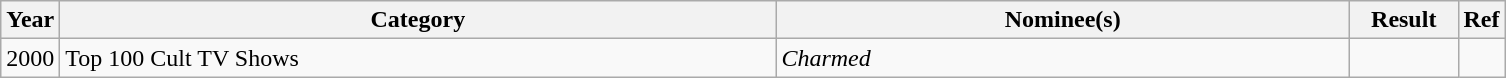<table class="wikitable">
<tr>
<th>Year</th>
<th width=470>Category</th>
<th width=375>Nominee(s)</th>
<th width=65>Result</th>
<th>Ref</th>
</tr>
<tr>
<td>2000</td>
<td>Top 100 Cult TV Shows</td>
<td><em>Charmed</em></td>
<td></td>
<td></td>
</tr>
</table>
